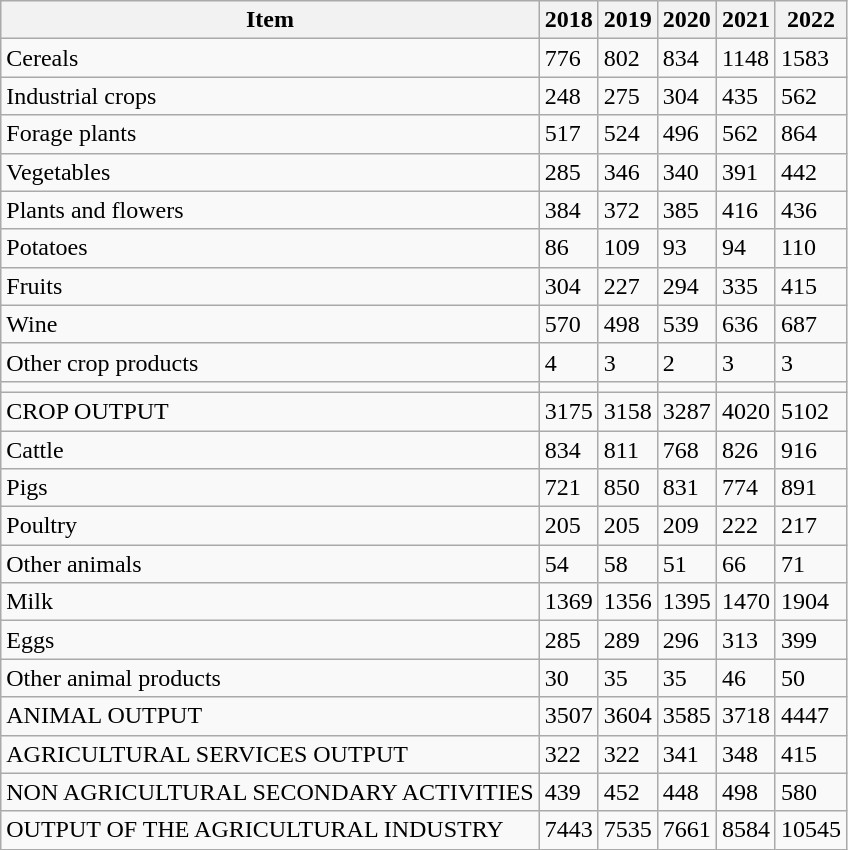<table class="wikitable">
<tr>
<th>Item</th>
<th>2018</th>
<th>2019</th>
<th>2020</th>
<th>2021</th>
<th>2022</th>
</tr>
<tr>
<td>Cereals</td>
<td>776</td>
<td>802</td>
<td>834</td>
<td>1148</td>
<td>1583</td>
</tr>
<tr>
<td>Industrial crops</td>
<td>248</td>
<td>275</td>
<td>304</td>
<td>435</td>
<td>562</td>
</tr>
<tr>
<td>Forage plants</td>
<td>517</td>
<td>524</td>
<td>496</td>
<td>562</td>
<td>864</td>
</tr>
<tr>
<td>Vegetables</td>
<td>285</td>
<td>346</td>
<td>340</td>
<td>391</td>
<td>442</td>
</tr>
<tr>
<td>Plants and flowers</td>
<td>384</td>
<td>372</td>
<td>385</td>
<td>416</td>
<td>436</td>
</tr>
<tr>
<td>Potatoes</td>
<td>86</td>
<td>109</td>
<td>93</td>
<td>94</td>
<td>110</td>
</tr>
<tr>
<td>Fruits</td>
<td>304</td>
<td>227</td>
<td>294</td>
<td>335</td>
<td>415</td>
</tr>
<tr>
<td>Wine</td>
<td>570</td>
<td>498</td>
<td>539</td>
<td>636</td>
<td>687</td>
</tr>
<tr>
<td>Other crop products</td>
<td>4</td>
<td>3</td>
<td>2</td>
<td>3</td>
<td>3</td>
</tr>
<tr>
<td></td>
<td></td>
<td></td>
<td></td>
<td></td>
<td></td>
</tr>
<tr>
<td>CROP OUTPUT</td>
<td>3175</td>
<td>3158</td>
<td>3287</td>
<td>4020</td>
<td>5102</td>
</tr>
<tr>
<td>Cattle</td>
<td>834</td>
<td>811</td>
<td>768</td>
<td>826</td>
<td>916</td>
</tr>
<tr>
<td>Pigs</td>
<td>721</td>
<td>850</td>
<td>831</td>
<td>774</td>
<td>891</td>
</tr>
<tr>
<td>Poultry</td>
<td>205</td>
<td>205</td>
<td>209</td>
<td>222</td>
<td>217</td>
</tr>
<tr>
<td>Other animals</td>
<td>54</td>
<td>58</td>
<td>51</td>
<td>66</td>
<td>71</td>
</tr>
<tr>
<td>Milk</td>
<td>1369</td>
<td>1356</td>
<td>1395</td>
<td>1470</td>
<td>1904</td>
</tr>
<tr>
<td>Eggs</td>
<td>285</td>
<td>289</td>
<td>296</td>
<td>313</td>
<td>399</td>
</tr>
<tr>
<td>Other animal products</td>
<td>30</td>
<td>35</td>
<td>35</td>
<td>46</td>
<td>50</td>
</tr>
<tr>
<td>ANIMAL OUTPUT</td>
<td>3507</td>
<td>3604</td>
<td>3585</td>
<td>3718</td>
<td>4447</td>
</tr>
<tr>
<td>AGRICULTURAL SERVICES OUTPUT</td>
<td>322</td>
<td>322</td>
<td>341</td>
<td>348</td>
<td>415</td>
</tr>
<tr>
<td>NON AGRICULTURAL SECONDARY ACTIVITIES</td>
<td>439</td>
<td>452</td>
<td>448</td>
<td>498</td>
<td>580</td>
</tr>
<tr>
<td>OUTPUT OF THE AGRICULTURAL INDUSTRY</td>
<td>7443</td>
<td>7535</td>
<td>7661</td>
<td>8584</td>
<td>10545</td>
</tr>
</table>
